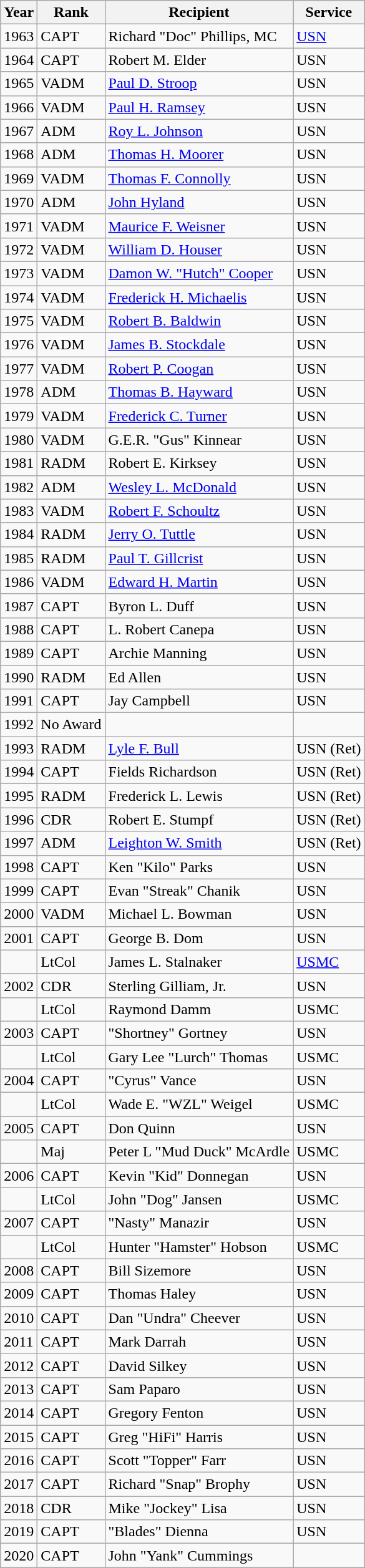<table class="wikitable" style="float:left;">
<tr style="background:#efefef;">
<th>Year</th>
<th>Rank</th>
<th>Recipient</th>
<th>Service</th>
</tr>
<tr>
<td>1963</td>
<td>CAPT</td>
<td>Richard "Doc" Phillips, MC</td>
<td><a href='#'>USN</a></td>
</tr>
<tr>
<td>1964</td>
<td>CAPT</td>
<td>Robert M. Elder</td>
<td>USN</td>
</tr>
<tr>
<td>1965</td>
<td>VADM</td>
<td><a href='#'>Paul D. Stroop</a></td>
<td>USN</td>
</tr>
<tr>
<td>1966</td>
<td>VADM</td>
<td><a href='#'>Paul H. Ramsey</a></td>
<td>USN</td>
</tr>
<tr>
<td>1967</td>
<td>ADM</td>
<td><a href='#'>Roy L. Johnson</a></td>
<td>USN</td>
</tr>
<tr>
<td>1968</td>
<td>ADM</td>
<td><a href='#'>Thomas H. Moorer</a></td>
<td>USN</td>
</tr>
<tr>
<td>1969</td>
<td>VADM</td>
<td><a href='#'>Thomas F. Connolly</a></td>
<td>USN</td>
</tr>
<tr>
<td>1970</td>
<td>ADM</td>
<td><a href='#'>John Hyland</a></td>
<td>USN</td>
</tr>
<tr>
<td>1971</td>
<td>VADM</td>
<td><a href='#'>Maurice F. Weisner</a></td>
<td>USN</td>
</tr>
<tr>
<td>1972</td>
<td>VADM</td>
<td><a href='#'>William D. Houser</a></td>
<td>USN</td>
</tr>
<tr>
<td>1973</td>
<td>VADM</td>
<td><a href='#'>Damon W. "Hutch" Cooper</a></td>
<td>USN</td>
</tr>
<tr>
<td>1974</td>
<td>VADM</td>
<td><a href='#'>Frederick H. Michaelis</a></td>
<td>USN</td>
</tr>
<tr>
<td>1975</td>
<td>VADM</td>
<td><a href='#'>Robert B. Baldwin</a></td>
<td>USN</td>
</tr>
<tr>
<td>1976</td>
<td>VADM</td>
<td><a href='#'>James B. Stockdale</a></td>
<td>USN</td>
</tr>
<tr>
<td>1977</td>
<td>VADM</td>
<td><a href='#'>Robert P. Coogan</a></td>
<td>USN</td>
</tr>
<tr>
<td>1978</td>
<td>ADM</td>
<td><a href='#'>Thomas B. Hayward</a></td>
<td>USN</td>
</tr>
<tr>
<td>1979</td>
<td>VADM</td>
<td><a href='#'>Frederick C. Turner</a></td>
<td>USN</td>
</tr>
<tr>
<td>1980</td>
<td>VADM</td>
<td>G.E.R. "Gus" Kinnear</td>
<td>USN</td>
</tr>
<tr>
<td>1981</td>
<td>RADM</td>
<td>Robert E. Kirksey</td>
<td>USN</td>
</tr>
<tr>
<td>1982</td>
<td>ADM</td>
<td><a href='#'>Wesley L. McDonald</a></td>
<td>USN</td>
</tr>
<tr>
<td>1983</td>
<td>VADM</td>
<td><a href='#'>Robert F. Schoultz</a></td>
<td>USN</td>
</tr>
<tr>
<td>1984</td>
<td>RADM</td>
<td><a href='#'>Jerry O. Tuttle</a></td>
<td>USN</td>
</tr>
<tr>
<td>1985</td>
<td>RADM</td>
<td><a href='#'>Paul T. Gillcrist</a></td>
<td>USN</td>
</tr>
<tr>
<td>1986</td>
<td>VADM</td>
<td><a href='#'>Edward H. Martin</a></td>
<td>USN</td>
</tr>
<tr>
<td>1987</td>
<td>CAPT</td>
<td>Byron L. Duff</td>
<td>USN</td>
</tr>
<tr>
<td>1988</td>
<td>CAPT</td>
<td>L. Robert Canepa</td>
<td>USN</td>
</tr>
<tr>
<td>1989</td>
<td>CAPT</td>
<td>Archie Manning</td>
<td>USN</td>
</tr>
<tr>
<td>1990</td>
<td>RADM</td>
<td>Ed Allen</td>
<td>USN</td>
</tr>
<tr>
<td>1991</td>
<td>CAPT</td>
<td>Jay Campbell</td>
<td>USN</td>
</tr>
<tr>
<td>1992</td>
<td>No Award</td>
<td></td>
<td></td>
</tr>
<tr>
<td>1993</td>
<td>RADM</td>
<td><a href='#'>Lyle F. Bull</a></td>
<td>USN (Ret)</td>
</tr>
<tr>
<td>1994</td>
<td>CAPT</td>
<td>Fields Richardson</td>
<td>USN (Ret)</td>
</tr>
<tr>
<td>1995</td>
<td>RADM</td>
<td>Frederick L. Lewis</td>
<td>USN (Ret)</td>
</tr>
<tr>
<td>1996</td>
<td>CDR</td>
<td>Robert E. Stumpf</td>
<td>USN (Ret)</td>
</tr>
<tr>
<td>1997</td>
<td>ADM</td>
<td><a href='#'>Leighton W. Smith</a></td>
<td>USN (Ret)</td>
</tr>
<tr>
<td>1998</td>
<td>CAPT</td>
<td>Ken "Kilo" Parks</td>
<td>USN</td>
</tr>
<tr>
<td>1999</td>
<td>CAPT</td>
<td>Evan "Streak" Chanik</td>
<td>USN</td>
</tr>
<tr>
<td>2000</td>
<td>VADM</td>
<td>Michael L. Bowman</td>
<td>USN</td>
</tr>
<tr>
<td>2001</td>
<td>CAPT</td>
<td>George B. Dom</td>
<td>USN</td>
</tr>
<tr>
<td></td>
<td>LtCol</td>
<td>James L. Stalnaker</td>
<td><a href='#'>USMC</a></td>
</tr>
<tr>
<td>2002</td>
<td>CDR</td>
<td>Sterling Gilliam, Jr.</td>
<td>USN</td>
</tr>
<tr>
<td></td>
<td>LtCol</td>
<td>Raymond Damm</td>
<td>USMC</td>
</tr>
<tr>
<td>2003</td>
<td>CAPT</td>
<td>"Shortney" Gortney</td>
<td>USN</td>
</tr>
<tr>
<td></td>
<td>LtCol</td>
<td>Gary Lee "Lurch" Thomas</td>
<td>USMC</td>
</tr>
<tr>
<td>2004</td>
<td>CAPT</td>
<td>"Cyrus" Vance</td>
<td>USN</td>
</tr>
<tr>
<td></td>
<td>LtCol</td>
<td>Wade E. "WZL" Weigel</td>
<td>USMC</td>
</tr>
<tr>
<td>2005</td>
<td>CAPT</td>
<td>Don Quinn</td>
<td>USN</td>
</tr>
<tr>
<td></td>
<td>Maj</td>
<td>Peter L "Mud Duck" McArdle</td>
<td>USMC</td>
</tr>
<tr>
<td>2006</td>
<td>CAPT</td>
<td>Kevin "Kid" Donnegan</td>
<td>USN</td>
</tr>
<tr>
<td></td>
<td>LtCol</td>
<td>John "Dog" Jansen</td>
<td>USMC</td>
</tr>
<tr>
<td>2007</td>
<td>CAPT</td>
<td>"Nasty" Manazir</td>
<td>USN</td>
</tr>
<tr>
<td></td>
<td>LtCol</td>
<td>Hunter "Hamster" Hobson</td>
<td>USMC</td>
</tr>
<tr>
<td>2008</td>
<td>CAPT</td>
<td>Bill Sizemore</td>
<td>USN</td>
</tr>
<tr>
<td>2009</td>
<td>CAPT</td>
<td>Thomas Haley</td>
<td>USN</td>
</tr>
<tr>
<td>2010</td>
<td>CAPT</td>
<td>Dan "Undra" Cheever</td>
<td>USN</td>
</tr>
<tr>
<td>2011</td>
<td>CAPT</td>
<td>Mark Darrah</td>
<td>USN</td>
</tr>
<tr>
<td>2012</td>
<td>CAPT</td>
<td>David Silkey</td>
<td>USN</td>
</tr>
<tr>
<td>2013</td>
<td>CAPT</td>
<td>Sam Paparo</td>
<td>USN</td>
</tr>
<tr>
<td>2014</td>
<td>CAPT</td>
<td>Gregory Fenton</td>
<td>USN</td>
</tr>
<tr>
<td>2015</td>
<td>CAPT</td>
<td>Greg "HiFi" Harris</td>
<td>USN</td>
</tr>
<tr>
<td>2016</td>
<td>CAPT</td>
<td>Scott "Topper" Farr</td>
<td>USN</td>
</tr>
<tr>
<td>2017</td>
<td>CAPT</td>
<td>Richard "Snap" Brophy</td>
<td>USN</td>
</tr>
<tr>
<td>2018</td>
<td>CDR</td>
<td>Mike "Jockey" Lisa</td>
<td>USN</td>
</tr>
<tr>
<td>2019</td>
<td>CAPT</td>
<td>"Blades" Dienna</td>
<td>USN</td>
</tr>
<tr>
<td>2020</td>
<td>CAPT</td>
<td>John "Yank" Cummings</td>
</tr>
</table>
